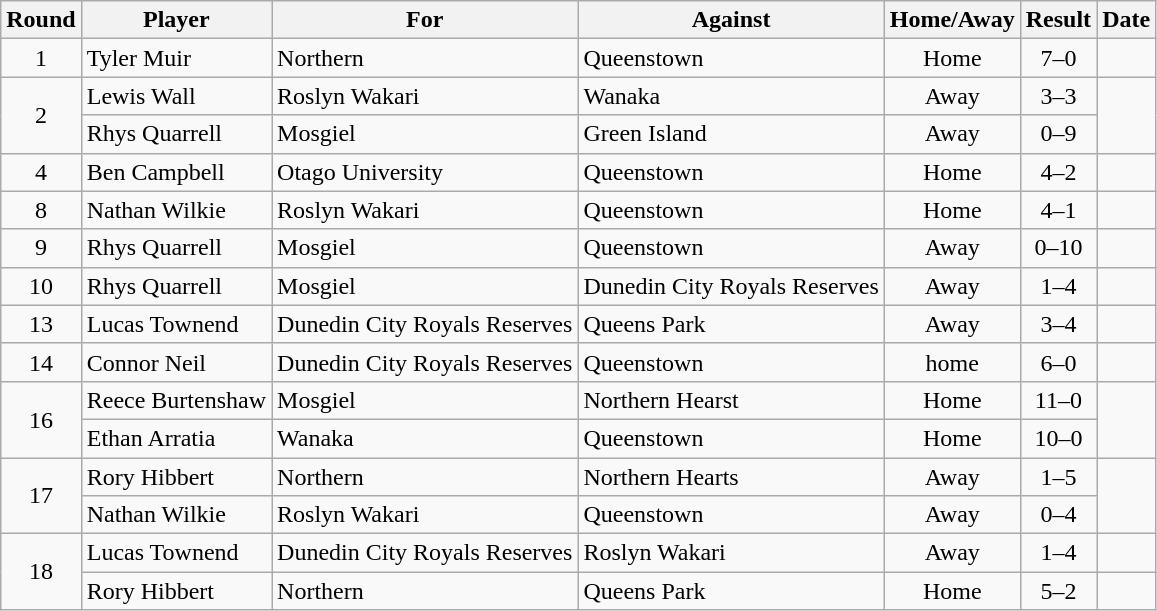<table class="wikitable">
<tr>
<th>Round</th>
<th>Player</th>
<th>For</th>
<th>Against</th>
<th>Home/Away</th>
<th style="text-align:center">Result</th>
<th>Date</th>
</tr>
<tr>
<td style="text-align:center">1</td>
<td>Tyler Muir</td>
<td>Northern</td>
<td>Queenstown</td>
<td style="text-align:center">Home</td>
<td style="text-align:center">7–0</td>
<td></td>
</tr>
<tr>
<td style="text-align:center" rowspan=2>2</td>
<td>Lewis Wall</td>
<td>Roslyn Wakari</td>
<td>Wanaka</td>
<td style="text-align:center">Away</td>
<td style="text-align:center">3–3</td>
<td rowspan=2></td>
</tr>
<tr>
<td>Rhys Quarrell</td>
<td>Mosgiel</td>
<td>Green Island</td>
<td style="text-align:center">Away</td>
<td style="text-align:center">0–9</td>
</tr>
<tr>
<td style="text-align:center">4</td>
<td>Ben Campbell</td>
<td>Otago University</td>
<td>Queenstown</td>
<td style="text-align:center">Home</td>
<td style="text-align:center">4–2</td>
<td></td>
</tr>
<tr>
<td style="text-align:center">8</td>
<td>Nathan Wilkie</td>
<td>Roslyn Wakari</td>
<td>Queenstown</td>
<td style="text-align:center">Home</td>
<td style="text-align:center">4–1</td>
<td></td>
</tr>
<tr>
<td style="text-align:center">9</td>
<td>Rhys Quarrell</td>
<td>Mosgiel</td>
<td>Queenstown</td>
<td style="text-align:center">Away</td>
<td style="text-align:center">0–10</td>
<td></td>
</tr>
<tr>
<td style="text-align:center">10</td>
<td>Rhys Quarrell</td>
<td>Mosgiel</td>
<td>Dunedin City Royals Reserves</td>
<td style="text-align:center">Away</td>
<td style="text-align:center">1–4</td>
<td></td>
</tr>
<tr>
<td style="text-align:center">13</td>
<td>Lucas Townend</td>
<td>Dunedin City Royals Reserves</td>
<td>Queens Park</td>
<td style="text-align:center">Away</td>
<td style="text-align:center">3–4</td>
<td></td>
</tr>
<tr>
<td style="text-align:center">14</td>
<td>Connor Neil</td>
<td>Dunedin City Royals Reserves</td>
<td>Queenstown</td>
<td style="text-align:center">home</td>
<td style="text-align:center">6–0</td>
<td></td>
</tr>
<tr>
<td style="text-align:center" rowspan=2>16</td>
<td>Reece Burtenshaw</td>
<td>Mosgiel</td>
<td>Northern Hearst</td>
<td style="text-align:center">Home</td>
<td style="text-align:center">11–0</td>
<td rowspan=2></td>
</tr>
<tr>
<td>Ethan Arratia</td>
<td>Wanaka</td>
<td>Queenstown</td>
<td style="text-align:center">Home</td>
<td style="text-align:center">10–0</td>
</tr>
<tr>
<td style="text-align:center" rowspan=2>17</td>
<td>Rory Hibbert</td>
<td>Northern</td>
<td>Northern Hearts</td>
<td style="text-align:center">Away</td>
<td style="text-align:center">1–5</td>
<td rowspan=2></td>
</tr>
<tr>
<td>Nathan Wilkie</td>
<td>Roslyn Wakari</td>
<td>Queenstown</td>
<td style="text-align:center">Away</td>
<td style="text-align:center">0–4</td>
</tr>
<tr>
<td style="text-align:center" rowspan=2>18</td>
<td>Lucas Townend</td>
<td>Dunedin City Royals Reserves</td>
<td>Roslyn Wakari</td>
<td style="text-align:center">Away</td>
<td style="text-align:center">1–4</td>
<td></td>
</tr>
<tr>
<td>Rory Hibbert</td>
<td>Northern</td>
<td>Queens Park</td>
<td style="text-align:center">Home</td>
<td style="text-align:center">5–2</td>
<td></td>
</tr>
</table>
